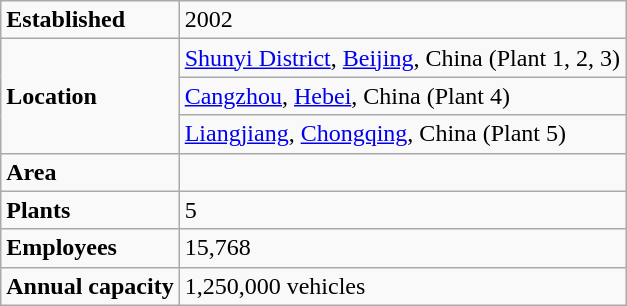<table class="wikitable">
<tr>
<td><strong>Established</strong></td>
<td>2002</td>
</tr>
<tr>
<td rowspan="3"><strong>Location</strong></td>
<td><a href='#'>Shunyi District</a>, <a href='#'>Beijing</a>, China (Plant 1, 2, 3)</td>
</tr>
<tr>
<td><a href='#'>Cangzhou</a>, <a href='#'>Hebei</a>, China (Plant 4)</td>
</tr>
<tr>
<td><a href='#'>Liangjiang</a>, <a href='#'>Chongqing</a>, China (Plant 5)</td>
</tr>
<tr>
<td><strong>Area</strong></td>
<td></td>
</tr>
<tr>
<td><strong>Plants</strong></td>
<td>5</td>
</tr>
<tr>
<td><strong>Employees</strong></td>
<td>15,768</td>
</tr>
<tr>
<td><strong>Annual capacity</strong></td>
<td>1,250,000 vehicles</td>
</tr>
</table>
